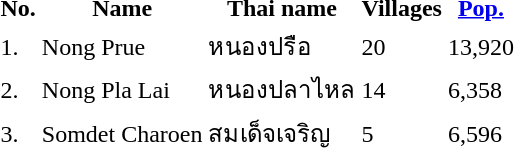<table>
<tr>
<th>No.</th>
<th>Name</th>
<th>Thai name</th>
<th>Villages</th>
<th><a href='#'>Pop.</a></th>
</tr>
<tr>
<td>1.</td>
<td>Nong Prue</td>
<td>หนองปรือ</td>
<td>20</td>
<td>13,920</td>
<td></td>
</tr>
<tr>
<td>2.</td>
<td>Nong Pla Lai</td>
<td>หนองปลาไหล</td>
<td>14</td>
<td>6,358</td>
<td></td>
</tr>
<tr>
<td>3.</td>
<td>Somdet Charoen</td>
<td>สมเด็จเจริญ</td>
<td>5</td>
<td>6,596</td>
<td></td>
</tr>
</table>
